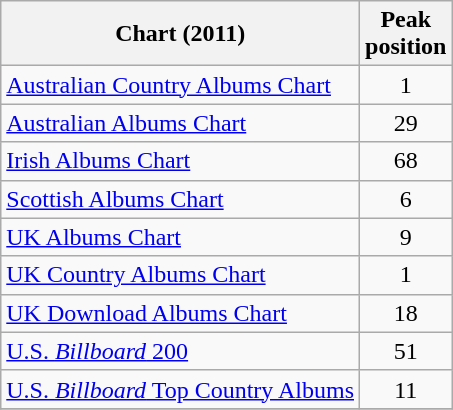<table class="wikitable sortable">
<tr>
<th>Chart (2011)</th>
<th>Peak<br>position</th>
</tr>
<tr>
<td><a href='#'>Australian Country Albums Chart</a></td>
<td align=center>1</td>
</tr>
<tr>
<td><a href='#'>Australian Albums Chart</a></td>
<td align=center>29</td>
</tr>
<tr>
<td><a href='#'>Irish Albums Chart</a></td>
<td align=center>68</td>
</tr>
<tr>
<td><a href='#'>Scottish Albums Chart</a></td>
<td align=center>6</td>
</tr>
<tr>
<td><a href='#'>UK Albums Chart</a></td>
<td align=center>9</td>
</tr>
<tr>
<td><a href='#'>UK Country Albums Chart</a></td>
<td align="center">1</td>
</tr>
<tr>
<td><a href='#'>UK Download Albums Chart</a></td>
<td align=center>18</td>
</tr>
<tr>
<td><a href='#'>U.S. <em>Billboard</em> 200</a></td>
<td align=center>51</td>
</tr>
<tr>
<td><a href='#'>U.S. <em>Billboard</em> Top Country Albums</a></td>
<td align=center>11</td>
</tr>
<tr>
</tr>
</table>
